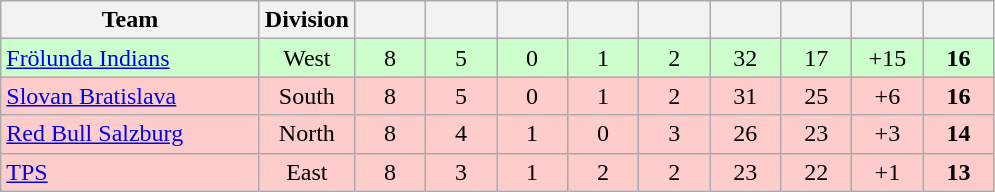<table class="wikitable" style="text-align:center;">
<tr>
<th width=165>Team</th>
<th width=40>Division</th>
<th width=40></th>
<th width=40></th>
<th width=40></th>
<th width=40></th>
<th width=40></th>
<th width=40></th>
<th width=40></th>
<th width=40></th>
<th width=40></th>
</tr>
<tr style="background:#cfc">
<td style="text-align:left;"> <a href='#'>Frölunda Indians</a></td>
<td>West</td>
<td>8</td>
<td>5</td>
<td>0</td>
<td>1</td>
<td>2</td>
<td>32</td>
<td>17</td>
<td>+15</td>
<td><strong>16</strong></td>
</tr>
<tr style="background:#fcc;">
<td style="text-align:left;"> <a href='#'>Slovan Bratislava</a></td>
<td>South</td>
<td>8</td>
<td>5</td>
<td>0</td>
<td>1</td>
<td>2</td>
<td>31</td>
<td>25</td>
<td>+6</td>
<td><strong>16</strong></td>
</tr>
<tr style="background:#fcc;">
<td style="text-align:left;"> <a href='#'>Red Bull Salzburg</a></td>
<td>North</td>
<td>8</td>
<td>4</td>
<td>1</td>
<td>0</td>
<td>3</td>
<td>26</td>
<td>23</td>
<td>+3</td>
<td><strong>14</strong></td>
</tr>
<tr style="background:#fcc;">
<td style="text-align:left;"> <a href='#'>TPS</a></td>
<td>East</td>
<td>8</td>
<td>3</td>
<td>1</td>
<td>2</td>
<td>2</td>
<td>23</td>
<td>22</td>
<td>+1</td>
<td><strong>13</strong></td>
</tr>
</table>
